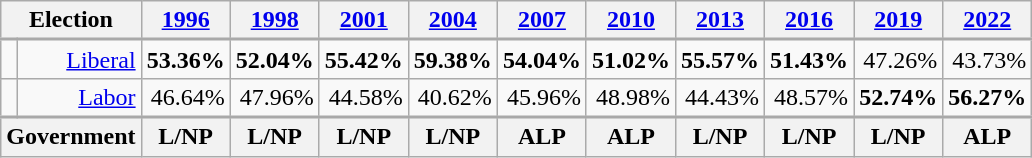<table class="wikitable">
<tr align=right style="border-bottom: 2px solid darkgray;">
<th colspan="2">Election</th>
<th><a href='#'>1996</a></th>
<th><a href='#'>1998</a></th>
<th><a href='#'>2001</a></th>
<th><a href='#'>2004</a></th>
<th><a href='#'>2007</a></th>
<th><a href='#'>2010</a></th>
<th><a href='#'>2013</a></th>
<th><a href='#'>2016</a></th>
<th><a href='#'>2019</a></th>
<th><a href='#'>2022</a></th>
</tr>
<tr align=right>
<td width=1pt > </td>
<td><a href='#'>Liberal</a></td>
<td><strong>53.36%</strong></td>
<td><strong>52.04%</strong></td>
<td><strong>55.42%</strong></td>
<td><strong>59.38%</strong></td>
<td><strong>54.04%</strong></td>
<td><strong>51.02%</strong></td>
<td><strong>55.57%</strong></td>
<td><strong>51.43%</strong></td>
<td>47.26%</td>
<td>43.73%</td>
</tr>
<tr align=right style="border-bottom: 2px solid darkgray;">
<td width=1pt > </td>
<td><a href='#'>Labor</a></td>
<td>46.64%</td>
<td>47.96%</td>
<td>44.58%</td>
<td>40.62%</td>
<td>45.96%</td>
<td>48.98%</td>
<td>44.43%</td>
<td>48.57%</td>
<td><strong>52.74%</strong></td>
<td><strong>56.27%</strong></td>
</tr>
<tr align=right>
<th colspan="2">Government</th>
<th>L/NP</th>
<th>L/NP</th>
<th>L/NP</th>
<th>L/NP</th>
<th>ALP</th>
<th>ALP</th>
<th>L/NP</th>
<th>L/NP</th>
<th>L/NP</th>
<th>ALP</th>
</tr>
</table>
